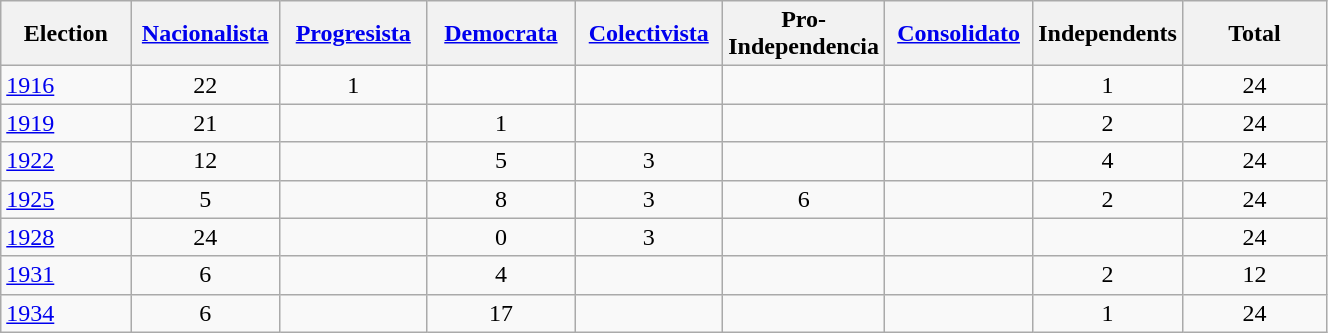<table class=wikitable style="text-align:center;" width=70%>
<tr>
<th width=10%>Election</th>
<th width=11.25%><a href='#'>Nacionalista</a></th>
<th width=11.25%><a href='#'>Progresista</a></th>
<th width=11.25%><a href='#'>Democrata</a></th>
<th width=11.25%><a href='#'>Colectivista</a></th>
<th width=11.25%>Pro-<br>Independencia</th>
<th width="11.25%"><a href='#'>Consolidato</a></th>
<th width=11.25%>Independents</th>
<th width=11.25%>Total</th>
</tr>
<tr>
<td style="text-align:left"><a href='#'>1916</a></td>
<td>22</td>
<td>1</td>
<td></td>
<td></td>
<td></td>
<td></td>
<td>1</td>
<td>24</td>
</tr>
<tr>
<td style="text-align:left"><a href='#'>1919</a></td>
<td>21</td>
<td></td>
<td>1</td>
<td></td>
<td></td>
<td></td>
<td>2</td>
<td>24</td>
</tr>
<tr>
<td style="text-align:left"><a href='#'>1922</a></td>
<td>12</td>
<td></td>
<td>5</td>
<td>3</td>
<td></td>
<td></td>
<td>4</td>
<td>24</td>
</tr>
<tr>
<td style="text-align:left"><a href='#'>1925</a></td>
<td>5</td>
<td></td>
<td>8</td>
<td>3</td>
<td>6</td>
<td></td>
<td>2</td>
<td>24</td>
</tr>
<tr>
<td style="text-align:left"><a href='#'>1928</a></td>
<td>24</td>
<td></td>
<td>0</td>
<td>3</td>
<td></td>
<td></td>
<td></td>
<td>24</td>
</tr>
<tr>
<td style="text-align:left"><a href='#'>1931</a></td>
<td>6</td>
<td></td>
<td>4</td>
<td></td>
<td></td>
<td></td>
<td>2</td>
<td>12</td>
</tr>
<tr>
<td style="text-align:left"><a href='#'>1934</a></td>
<td>6</td>
<td></td>
<td>17</td>
<td></td>
<td></td>
<td></td>
<td>1</td>
<td>24</td>
</tr>
</table>
